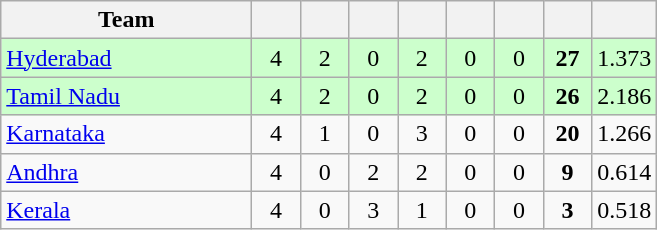<table class="wikitable" style="text-align:center">
<tr>
<th style="width:160px">Team</th>
<th style="width:25px"></th>
<th style="width:25px"></th>
<th style="width:25px"></th>
<th style="width:25px"></th>
<th style="width:25px"></th>
<th style="width:25px"></th>
<th style="width:25px"></th>
<th style="width:25px;"></th>
</tr>
<tr style="background:#cfc;">
<td style="text-align:left"><a href='#'>Hyderabad</a></td>
<td>4</td>
<td>2</td>
<td>0</td>
<td>2</td>
<td>0</td>
<td>0</td>
<td><strong>27</strong></td>
<td>1.373</td>
</tr>
<tr style="background:#cfc;">
<td style="text-align:left"><a href='#'>Tamil Nadu</a></td>
<td>4</td>
<td>2</td>
<td>0</td>
<td>2</td>
<td>0</td>
<td>0</td>
<td><strong>26</strong></td>
<td>2.186</td>
</tr>
<tr>
<td style="text-align:left"><a href='#'>Karnataka</a></td>
<td>4</td>
<td>1</td>
<td>0</td>
<td>3</td>
<td>0</td>
<td>0</td>
<td><strong>20</strong></td>
<td>1.266</td>
</tr>
<tr>
<td style="text-align:left"><a href='#'>Andhra</a></td>
<td>4</td>
<td>0</td>
<td>2</td>
<td>2</td>
<td>0</td>
<td>0</td>
<td><strong>9</strong></td>
<td>0.614</td>
</tr>
<tr>
<td style="text-align:left"><a href='#'>Kerala</a></td>
<td>4</td>
<td>0</td>
<td>3</td>
<td>1</td>
<td>0</td>
<td>0</td>
<td><strong>3</strong></td>
<td>0.518</td>
</tr>
</table>
